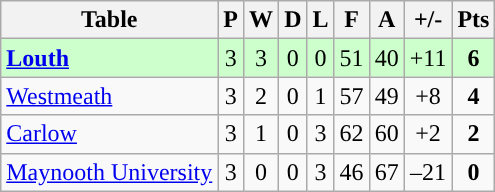<table class="wikitable">
<tr>
<th>Table</th>
<th>P</th>
<th>W</th>
<th>D</th>
<th>L</th>
<th>F</th>
<th>A</th>
<th>+/-</th>
<th>Pts</th>
</tr>
<tr style="text-align:Center; background:#cfc;">
<td align=left> <strong><a href='#'>Louth</a></strong></td>
<td>3</td>
<td>3</td>
<td>0</td>
<td>0</td>
<td>51</td>
<td>40</td>
<td>+11</td>
<td><strong>6</strong></td>
</tr>
<tr style="text-align:Center;">
<td align=left> <a href='#'>Westmeath</a></td>
<td>3</td>
<td>2</td>
<td>0</td>
<td>1</td>
<td>57</td>
<td>49</td>
<td>+8</td>
<td><strong>4</strong></td>
</tr>
<tr style="text-align:Center;">
<td align=left> <a href='#'>Carlow</a></td>
<td>3</td>
<td>1</td>
<td>0</td>
<td>3</td>
<td>62</td>
<td>60</td>
<td>+2</td>
<td><strong>2</strong></td>
</tr>
<tr style="text-align:Center;">
<td align=left> <a href='#'>Maynooth University</a></td>
<td>3</td>
<td>0</td>
<td>0</td>
<td>3</td>
<td>46</td>
<td>67</td>
<td>–21</td>
<td><strong>0</strong></td>
</tr>
</table>
